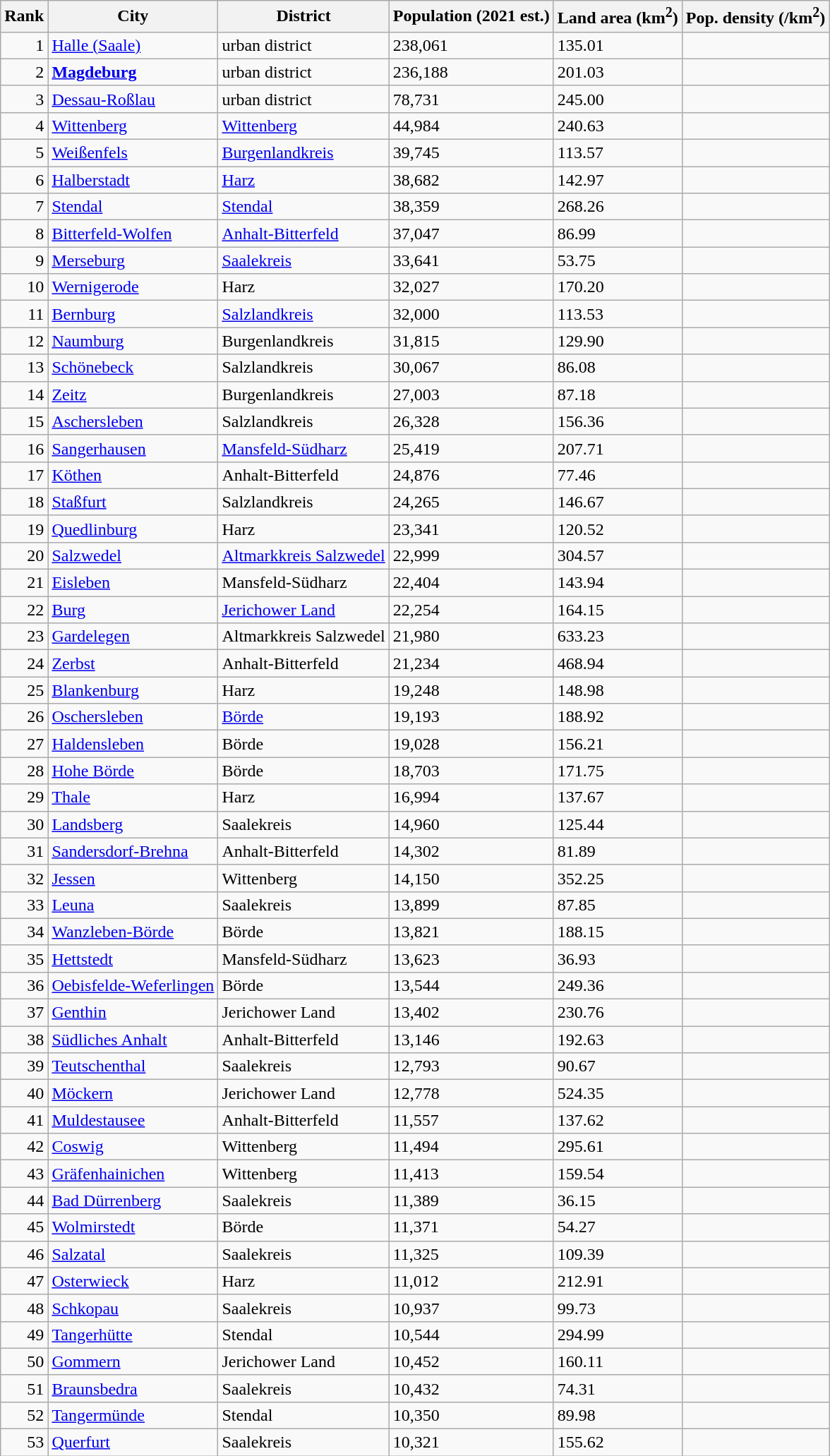<table class="wikitable sortable zebra">
<tr>
<th>Rank</th>
<th>City</th>
<th>District</th>
<th>Population (2021 est.)</th>
<th data-sort-type="number">Land area (km<sup>2</sup>)</th>
<th data-sort-type="number">Pop. density (/km<sup>2</sup>)</th>
</tr>
<tr>
<td style="text-align:right;">1</td>
<td><a href='#'>Halle (Saale)</a></td>
<td>urban district</td>
<td>238,061</td>
<td>135.01</td>
<td></td>
</tr>
<tr>
<td style="text-align:right;">2</td>
<td><strong><a href='#'>Magdeburg</a></strong></td>
<td>urban district</td>
<td>236,188</td>
<td>201.03</td>
<td></td>
</tr>
<tr>
<td style="text-align:right;">3</td>
<td><a href='#'>Dessau-Roßlau</a></td>
<td>urban district</td>
<td>78,731</td>
<td>245.00</td>
<td></td>
</tr>
<tr>
<td style="text-align:right;">4</td>
<td><a href='#'>Wittenberg</a></td>
<td><a href='#'>Wittenberg</a></td>
<td>44,984</td>
<td>240.63</td>
<td></td>
</tr>
<tr>
<td style="text-align:right;">5</td>
<td><a href='#'>Weißenfels</a></td>
<td><a href='#'>Burgenlandkreis</a></td>
<td>39,745</td>
<td>113.57</td>
<td></td>
</tr>
<tr>
<td style="text-align:right;">6</td>
<td><a href='#'>Halberstadt</a></td>
<td><a href='#'>Harz</a></td>
<td>38,682</td>
<td>142.97</td>
<td></td>
</tr>
<tr>
<td style="text-align:right;">7</td>
<td><a href='#'>Stendal</a></td>
<td><a href='#'>Stendal</a></td>
<td>38,359</td>
<td>268.26</td>
<td></td>
</tr>
<tr>
<td style="text-align:right;">8</td>
<td><a href='#'>Bitterfeld-Wolfen</a></td>
<td><a href='#'>Anhalt-Bitterfeld</a></td>
<td>37,047</td>
<td>86.99</td>
<td></td>
</tr>
<tr>
<td style="text-align:right;">9</td>
<td><a href='#'>Merseburg</a></td>
<td><a href='#'>Saalekreis</a></td>
<td>33,641</td>
<td>53.75</td>
<td></td>
</tr>
<tr>
<td style="text-align:right;">10</td>
<td><a href='#'>Wernigerode</a></td>
<td>Harz</td>
<td>32,027</td>
<td>170.20</td>
<td></td>
</tr>
<tr>
<td style="text-align:right;">11</td>
<td><a href='#'>Bernburg</a></td>
<td><a href='#'>Salzlandkreis</a></td>
<td>32,000</td>
<td>113.53</td>
<td></td>
</tr>
<tr>
<td style="text-align:right;">12</td>
<td><a href='#'>Naumburg</a></td>
<td>Burgenlandkreis</td>
<td>31,815</td>
<td>129.90</td>
<td></td>
</tr>
<tr>
<td style="text-align:right;">13</td>
<td><a href='#'>Schönebeck</a></td>
<td>Salzlandkreis</td>
<td>30,067</td>
<td>86.08</td>
<td></td>
</tr>
<tr>
<td style="text-align:right;">14</td>
<td><a href='#'>Zeitz</a></td>
<td>Burgenlandkreis</td>
<td>27,003</td>
<td>87.18</td>
<td></td>
</tr>
<tr>
<td style="text-align:right;">15</td>
<td><a href='#'>Aschersleben</a></td>
<td>Salzlandkreis</td>
<td>26,328</td>
<td>156.36</td>
<td></td>
</tr>
<tr>
<td style="text-align:right;">16</td>
<td><a href='#'>Sangerhausen</a></td>
<td><a href='#'>Mansfeld-Südharz</a></td>
<td>25,419</td>
<td>207.71</td>
<td></td>
</tr>
<tr>
<td style="text-align:right;">17</td>
<td><a href='#'>Köthen</a></td>
<td>Anhalt-Bitterfeld</td>
<td>24,876</td>
<td>77.46</td>
<td></td>
</tr>
<tr>
<td style="text-align:right;">18</td>
<td><a href='#'>Staßfurt</a></td>
<td>Salzlandkreis</td>
<td>24,265</td>
<td>146.67</td>
<td></td>
</tr>
<tr>
<td style="text-align:right;">19</td>
<td><a href='#'>Quedlinburg</a></td>
<td>Harz</td>
<td>23,341</td>
<td>120.52</td>
<td></td>
</tr>
<tr>
<td style="text-align:right;">20</td>
<td><a href='#'>Salzwedel</a></td>
<td><a href='#'>Altmarkkreis Salzwedel</a></td>
<td>22,999</td>
<td>304.57</td>
<td></td>
</tr>
<tr>
<td style="text-align:right;">21</td>
<td><a href='#'>Eisleben</a></td>
<td>Mansfeld-Südharz</td>
<td>22,404</td>
<td>143.94</td>
<td></td>
</tr>
<tr>
<td style="text-align:right;">22</td>
<td><a href='#'>Burg</a></td>
<td><a href='#'>Jerichower Land</a></td>
<td>22,254</td>
<td>164.15</td>
<td></td>
</tr>
<tr>
<td style="text-align:right;">23</td>
<td><a href='#'>Gardelegen</a></td>
<td>Altmarkkreis Salzwedel</td>
<td>21,980</td>
<td>633.23</td>
<td></td>
</tr>
<tr>
<td style="text-align:right;">24</td>
<td><a href='#'>Zerbst</a></td>
<td>Anhalt-Bitterfeld</td>
<td>21,234</td>
<td>468.94</td>
<td></td>
</tr>
<tr>
<td style="text-align:right;">25</td>
<td><a href='#'>Blankenburg</a></td>
<td>Harz</td>
<td>19,248</td>
<td>148.98</td>
<td></td>
</tr>
<tr>
<td style="text-align:right;">26</td>
<td><a href='#'>Oschersleben</a></td>
<td><a href='#'>Börde</a></td>
<td>19,193</td>
<td>188.92</td>
<td></td>
</tr>
<tr>
<td style="text-align:right;">27</td>
<td><a href='#'>Haldensleben</a></td>
<td>Börde</td>
<td>19,028</td>
<td>156.21</td>
<td></td>
</tr>
<tr>
<td style="text-align:right;">28</td>
<td><a href='#'>Hohe Börde</a></td>
<td>Börde</td>
<td>18,703</td>
<td>171.75</td>
<td></td>
</tr>
<tr>
<td style="text-align:right;">29</td>
<td><a href='#'>Thale</a></td>
<td>Harz</td>
<td>16,994</td>
<td>137.67</td>
<td></td>
</tr>
<tr>
<td style="text-align:right;">30</td>
<td><a href='#'>Landsberg</a></td>
<td>Saalekreis</td>
<td>14,960</td>
<td>125.44</td>
<td></td>
</tr>
<tr>
<td style="text-align:right;">31</td>
<td><a href='#'>Sandersdorf-Brehna</a></td>
<td>Anhalt-Bitterfeld</td>
<td>14,302</td>
<td>81.89</td>
<td></td>
</tr>
<tr>
<td style="text-align:right;">32</td>
<td><a href='#'>Jessen</a></td>
<td>Wittenberg</td>
<td>14,150</td>
<td>352.25</td>
<td></td>
</tr>
<tr>
<td style="text-align:right;">33</td>
<td><a href='#'>Leuna</a></td>
<td>Saalekreis</td>
<td>13,899</td>
<td>87.85</td>
<td></td>
</tr>
<tr>
<td style="text-align:right;">34</td>
<td><a href='#'>Wanzleben-Börde</a></td>
<td>Börde</td>
<td>13,821</td>
<td>188.15</td>
<td></td>
</tr>
<tr>
<td style="text-align:right;">35</td>
<td><a href='#'>Hettstedt</a></td>
<td>Mansfeld-Südharz</td>
<td>13,623</td>
<td>36.93</td>
<td></td>
</tr>
<tr>
<td style="text-align:right;">36</td>
<td><a href='#'>Oebisfelde-Weferlingen</a></td>
<td>Börde</td>
<td>13,544</td>
<td>249.36</td>
<td></td>
</tr>
<tr>
<td style="text-align:right;">37</td>
<td><a href='#'>Genthin</a></td>
<td>Jerichower Land</td>
<td>13,402</td>
<td>230.76</td>
<td></td>
</tr>
<tr>
<td style="text-align:right;">38</td>
<td><a href='#'>Südliches Anhalt</a></td>
<td>Anhalt-Bitterfeld</td>
<td>13,146</td>
<td>192.63</td>
<td></td>
</tr>
<tr>
<td style="text-align:right;">39</td>
<td><a href='#'>Teutschenthal</a></td>
<td>Saalekreis</td>
<td>12,793</td>
<td>90.67</td>
<td></td>
</tr>
<tr>
<td style="text-align:right;">40</td>
<td><a href='#'>Möckern</a></td>
<td>Jerichower Land</td>
<td>12,778</td>
<td>524.35</td>
<td></td>
</tr>
<tr>
<td style="text-align:right;">41</td>
<td><a href='#'>Muldestausee</a></td>
<td>Anhalt-Bitterfeld</td>
<td>11,557</td>
<td>137.62</td>
<td></td>
</tr>
<tr>
<td style="text-align:right;">42</td>
<td><a href='#'>Coswig</a></td>
<td>Wittenberg</td>
<td>11,494</td>
<td>295.61</td>
<td></td>
</tr>
<tr>
<td style="text-align:right;">43</td>
<td><a href='#'>Gräfenhainichen</a></td>
<td>Wittenberg</td>
<td>11,413</td>
<td>159.54</td>
<td></td>
</tr>
<tr>
<td style="text-align:right;">44</td>
<td><a href='#'>Bad Dürrenberg</a></td>
<td>Saalekreis</td>
<td>11,389</td>
<td>36.15</td>
<td></td>
</tr>
<tr>
<td style="text-align:right;">45</td>
<td><a href='#'>Wolmirstedt</a></td>
<td>Börde</td>
<td>11,371</td>
<td>54.27</td>
<td></td>
</tr>
<tr>
<td style="text-align:right;">46</td>
<td><a href='#'>Salzatal</a></td>
<td>Saalekreis</td>
<td>11,325</td>
<td>109.39</td>
<td></td>
</tr>
<tr>
<td style="text-align:right;">47</td>
<td><a href='#'>Osterwieck</a></td>
<td>Harz</td>
<td>11,012</td>
<td>212.91</td>
<td></td>
</tr>
<tr>
<td style="text-align:right;">48</td>
<td><a href='#'>Schkopau</a></td>
<td>Saalekreis</td>
<td>10,937</td>
<td>99.73</td>
<td></td>
</tr>
<tr>
<td style="text-align:right;">49</td>
<td><a href='#'>Tangerhütte</a></td>
<td>Stendal</td>
<td>10,544</td>
<td>294.99</td>
<td></td>
</tr>
<tr>
<td style="text-align:right;">50</td>
<td><a href='#'>Gommern</a></td>
<td>Jerichower Land</td>
<td>10,452</td>
<td>160.11</td>
<td></td>
</tr>
<tr>
<td style="text-align:right;">51</td>
<td><a href='#'>Braunsbedra</a></td>
<td>Saalekreis</td>
<td>10,432</td>
<td>74.31</td>
<td></td>
</tr>
<tr>
<td style="text-align:right;">52</td>
<td><a href='#'>Tangermünde</a></td>
<td>Stendal</td>
<td>10,350</td>
<td>89.98</td>
<td></td>
</tr>
<tr>
<td style="text-align:right;">53</td>
<td><a href='#'>Querfurt</a></td>
<td>Saalekreis</td>
<td>10,321</td>
<td>155.62</td>
<td></td>
</tr>
</table>
